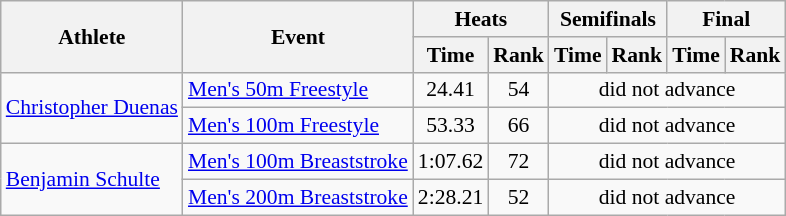<table class=wikitable style="font-size:90%">
<tr>
<th rowspan="2">Athlete</th>
<th rowspan="2">Event</th>
<th colspan="2">Heats</th>
<th colspan="2">Semifinals</th>
<th colspan="2">Final</th>
</tr>
<tr>
<th>Time</th>
<th>Rank</th>
<th>Time</th>
<th>Rank</th>
<th>Time</th>
<th>Rank</th>
</tr>
<tr>
<td rowspan="2"><a href='#'>Christopher Duenas</a></td>
<td><a href='#'>Men's 50m Freestyle</a></td>
<td align=center>24.41</td>
<td align=center>54</td>
<td align=center colspan=4>did not advance</td>
</tr>
<tr>
<td><a href='#'>Men's 100m Freestyle</a></td>
<td align=center>53.33</td>
<td align=center>66</td>
<td align=center colspan=4>did not advance</td>
</tr>
<tr>
<td rowspan="2"><a href='#'>Benjamin Schulte</a></td>
<td><a href='#'>Men's 100m Breaststroke</a></td>
<td align=center>1:07.62</td>
<td align=center>72</td>
<td align=center colspan=4>did not advance</td>
</tr>
<tr>
<td><a href='#'>Men's 200m Breaststroke</a></td>
<td align=center>2:28.21</td>
<td align=center>52</td>
<td align=center colspan=4>did not advance</td>
</tr>
</table>
